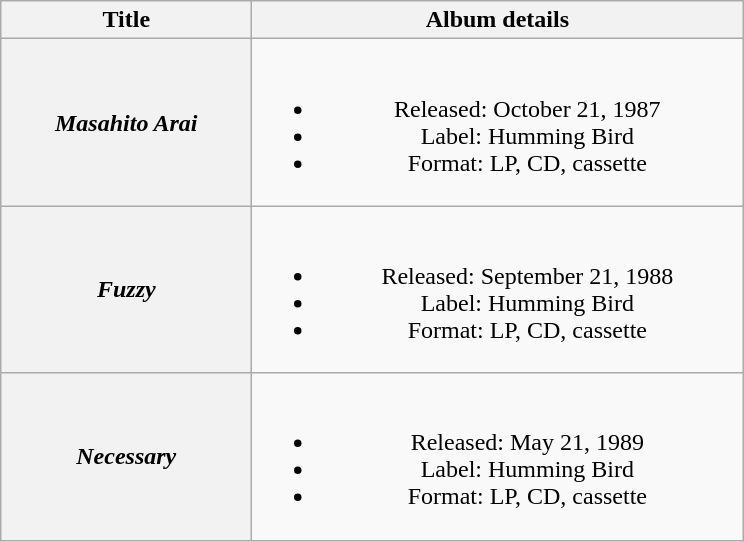<table class="wikitable plainrowheaders" style="text-align:center;">
<tr>
<th scope="col" rowspan="1" style="width:10em;">Title</th>
<th scope="col" rowspan="1" style="width:20em;">Album details</th>
</tr>
<tr>
<th scope=row><em>Masahito Arai</em></th>
<td><br><ul><li>Released: October 21, 1987</li><li>Label: Humming Bird</li><li>Format: LP, CD, cassette</li></ul></td>
</tr>
<tr>
<th scope=row><em>Fuzzy</em></th>
<td><br><ul><li>Released: September 21, 1988</li><li>Label: Humming Bird</li><li>Format: LP, CD, cassette</li></ul></td>
</tr>
<tr>
<th scope=row><em>Necessary</em></th>
<td><br><ul><li>Released: May 21, 1989</li><li>Label: Humming Bird</li><li>Format: LP, CD, cassette</li></ul></td>
</tr>
</table>
